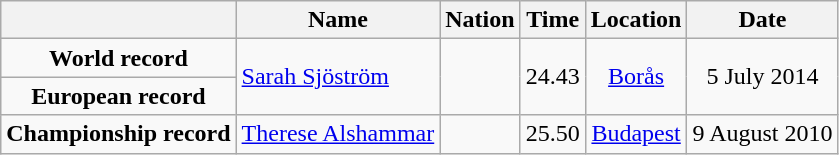<table class=wikitable style=text-align:center>
<tr>
<th></th>
<th>Name</th>
<th>Nation</th>
<th>Time</th>
<th>Location</th>
<th>Date</th>
</tr>
<tr>
<td><strong>World record</strong></td>
<td align=left rowspan=2><a href='#'>Sarah Sjöström</a></td>
<td align=left rowspan=2></td>
<td align=left rowspan=2>24.43</td>
<td rowspan=2><a href='#'>Borås</a></td>
<td rowspan=2>5 July 2014</td>
</tr>
<tr>
<td><strong>European record</strong></td>
</tr>
<tr>
<td><strong>Championship record</strong></td>
<td align=left><a href='#'>Therese Alshammar</a></td>
<td align=left></td>
<td align=left>25.50</td>
<td><a href='#'>Budapest</a></td>
<td>9 August 2010</td>
</tr>
</table>
